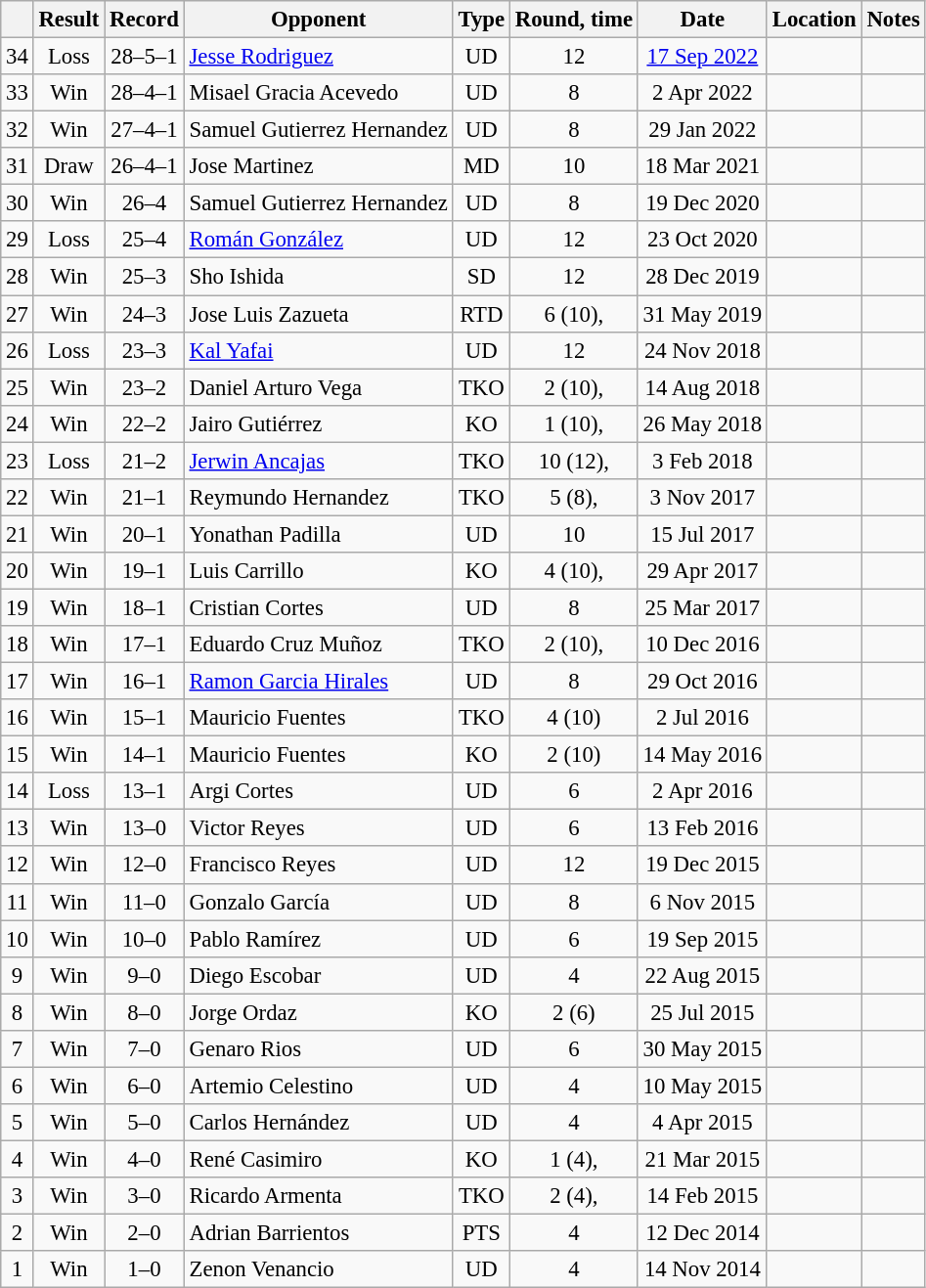<table class="wikitable" style="text-align:center; font-size:95%">
<tr>
<th></th>
<th>Result</th>
<th>Record</th>
<th>Opponent</th>
<th>Type</th>
<th>Round, time</th>
<th>Date</th>
<th>Location</th>
<th>Notes</th>
</tr>
<tr>
<td>34</td>
<td>Loss</td>
<td>28–5–1</td>
<td align=left><a href='#'>Jesse Rodriguez</a></td>
<td>UD</td>
<td>12</td>
<td><a href='#'>17 Sep 2022</a></td>
<td align=left></td>
<td align=left></td>
</tr>
<tr>
<td>33</td>
<td>Win</td>
<td>28–4–1</td>
<td align=left>Misael Gracia Acevedo</td>
<td>UD</td>
<td>8</td>
<td>2 Apr 2022</td>
<td align=left></td>
<td align=left></td>
</tr>
<tr>
<td>32</td>
<td>Win</td>
<td>27–4–1</td>
<td align=left>Samuel Gutierrez Hernandez</td>
<td>UD</td>
<td>8</td>
<td>29 Jan 2022</td>
<td align=left></td>
<td align=left></td>
</tr>
<tr>
<td>31</td>
<td>Draw</td>
<td>26–4–1</td>
<td align=left>Jose Martinez</td>
<td>MD</td>
<td>10</td>
<td>18 Mar 2021</td>
<td align=left></td>
<td align=left></td>
</tr>
<tr>
<td>30</td>
<td>Win</td>
<td>26–4</td>
<td align=left>Samuel Gutierrez Hernandez</td>
<td>UD</td>
<td>8</td>
<td>19 Dec 2020</td>
<td align=left></td>
<td align=left></td>
</tr>
<tr>
<td>29</td>
<td>Loss</td>
<td>25–4</td>
<td align=left><a href='#'>Román González</a></td>
<td>UD</td>
<td>12</td>
<td>23 Oct 2020</td>
<td align=left></td>
<td align=left></td>
</tr>
<tr>
<td>28</td>
<td>Win</td>
<td>25–3</td>
<td align=left>Sho Ishida</td>
<td>SD</td>
<td>12</td>
<td>28 Dec 2019</td>
<td align=left></td>
<td></td>
</tr>
<tr>
<td>27</td>
<td>Win</td>
<td>24–3</td>
<td align=left>Jose Luis Zazueta</td>
<td>RTD</td>
<td>6 (10), </td>
<td>31 May 2019</td>
<td align=left></td>
<td></td>
</tr>
<tr>
<td>26</td>
<td>Loss</td>
<td>23–3</td>
<td align=left><a href='#'>Kal Yafai</a></td>
<td>UD</td>
<td>12</td>
<td>24 Nov 2018</td>
<td align=left></td>
<td align=left></td>
</tr>
<tr>
<td>25</td>
<td>Win</td>
<td>23–2</td>
<td align=left>Daniel Arturo Vega</td>
<td>TKO</td>
<td>2 (10), </td>
<td>14 Aug 2018</td>
<td align=left></td>
<td></td>
</tr>
<tr>
<td>24</td>
<td>Win</td>
<td>22–2</td>
<td align=left>Jairo Gutiérrez</td>
<td>KO</td>
<td>1 (10), </td>
<td>26 May 2018</td>
<td align=left></td>
<td></td>
</tr>
<tr>
<td>23</td>
<td>Loss</td>
<td>21–2</td>
<td align=left><a href='#'>Jerwin Ancajas</a></td>
<td>TKO</td>
<td>10 (12), </td>
<td>3 Feb 2018</td>
<td align=left></td>
<td align=left></td>
</tr>
<tr>
<td>22</td>
<td>Win</td>
<td>21–1</td>
<td align=left>Reymundo Hernandez</td>
<td>TKO</td>
<td>5 (8), </td>
<td>3 Nov 2017</td>
<td align=left></td>
<td></td>
</tr>
<tr>
<td>21</td>
<td>Win</td>
<td>20–1</td>
<td align=left>Yonathan Padilla</td>
<td>UD</td>
<td>10</td>
<td>15 Jul 2017</td>
<td align=left></td>
<td></td>
</tr>
<tr>
<td>20</td>
<td>Win</td>
<td>19–1</td>
<td align=left>Luis Carrillo</td>
<td>KO</td>
<td>4 (10), </td>
<td>29 Apr 2017</td>
<td align=left></td>
<td></td>
</tr>
<tr>
<td>19</td>
<td>Win</td>
<td>18–1</td>
<td align=left>Cristian Cortes</td>
<td>UD</td>
<td>8</td>
<td>25 Mar 2017</td>
<td align=left></td>
<td></td>
</tr>
<tr>
<td>18</td>
<td>Win</td>
<td>17–1</td>
<td align=left>Eduardo Cruz Muñoz</td>
<td>TKO</td>
<td>2 (10), </td>
<td>10 Dec 2016</td>
<td align=left></td>
<td></td>
</tr>
<tr>
<td>17</td>
<td>Win</td>
<td>16–1</td>
<td align=left><a href='#'>Ramon Garcia Hirales</a></td>
<td>UD</td>
<td>8</td>
<td>29 Oct 2016</td>
<td align=left></td>
<td></td>
</tr>
<tr>
<td>16</td>
<td>Win</td>
<td>15–1</td>
<td align=left>Mauricio Fuentes</td>
<td>TKO</td>
<td>4 (10)</td>
<td>2 Jul 2016</td>
<td align=left></td>
<td></td>
</tr>
<tr>
<td>15</td>
<td>Win</td>
<td>14–1</td>
<td align=left>Mauricio Fuentes</td>
<td>KO</td>
<td>2 (10)</td>
<td>14 May 2016</td>
<td align=left></td>
<td></td>
</tr>
<tr>
<td>14</td>
<td>Loss</td>
<td>13–1</td>
<td align=left>Argi Cortes</td>
<td>UD</td>
<td>6</td>
<td>2 Apr 2016</td>
<td align=left></td>
<td></td>
</tr>
<tr>
<td>13</td>
<td>Win</td>
<td>13–0</td>
<td align=left>Victor Reyes</td>
<td>UD</td>
<td>6</td>
<td>13 Feb 2016</td>
<td align=left></td>
<td></td>
</tr>
<tr>
<td>12</td>
<td>Win</td>
<td>12–0</td>
<td align=left>Francisco Reyes</td>
<td>UD</td>
<td>12</td>
<td>19 Dec 2015</td>
<td align=left></td>
<td align=left></td>
</tr>
<tr>
<td>11</td>
<td>Win</td>
<td>11–0</td>
<td align=left>Gonzalo García</td>
<td>UD</td>
<td>8</td>
<td>6 Nov 2015</td>
<td align=left></td>
<td></td>
</tr>
<tr>
<td>10</td>
<td>Win</td>
<td>10–0</td>
<td align=left>Pablo Ramírez</td>
<td>UD</td>
<td>6</td>
<td>19 Sep 2015</td>
<td align=left></td>
<td></td>
</tr>
<tr>
<td>9</td>
<td>Win</td>
<td>9–0</td>
<td align=left>Diego Escobar</td>
<td>UD</td>
<td>4</td>
<td>22 Aug 2015</td>
<td align=left></td>
<td></td>
</tr>
<tr>
<td>8</td>
<td>Win</td>
<td>8–0</td>
<td align=left>Jorge Ordaz</td>
<td>KO</td>
<td>2 (6)</td>
<td>25 Jul 2015</td>
<td align=left></td>
<td></td>
</tr>
<tr>
<td>7</td>
<td>Win</td>
<td>7–0</td>
<td align=left>Genaro Rios</td>
<td>UD</td>
<td>6</td>
<td>30 May 2015</td>
<td align=left></td>
<td></td>
</tr>
<tr>
<td>6</td>
<td>Win</td>
<td>6–0</td>
<td align=left>Artemio Celestino</td>
<td>UD</td>
<td>4</td>
<td>10 May 2015</td>
<td align=left></td>
<td></td>
</tr>
<tr>
<td>5</td>
<td>Win</td>
<td>5–0</td>
<td align=left>Carlos Hernández</td>
<td>UD</td>
<td>4</td>
<td>4 Apr 2015</td>
<td align=left></td>
<td></td>
</tr>
<tr>
<td>4</td>
<td>Win</td>
<td>4–0</td>
<td align=left>René Casimiro</td>
<td>KO</td>
<td>1 (4), </td>
<td>21 Mar 2015</td>
<td align=left></td>
<td></td>
</tr>
<tr>
<td>3</td>
<td>Win</td>
<td>3–0</td>
<td align=left>Ricardo Armenta</td>
<td>TKO</td>
<td>2 (4), </td>
<td>14 Feb 2015</td>
<td align=left></td>
<td></td>
</tr>
<tr>
<td>2</td>
<td>Win</td>
<td>2–0</td>
<td align=left>Adrian Barrientos</td>
<td>PTS</td>
<td>4</td>
<td>12 Dec 2014</td>
<td align=left></td>
<td></td>
</tr>
<tr>
<td>1</td>
<td>Win</td>
<td>1–0</td>
<td align=left>Zenon Venancio</td>
<td>UD</td>
<td>4</td>
<td>14 Nov 2014</td>
<td align=left></td>
<td></td>
</tr>
</table>
